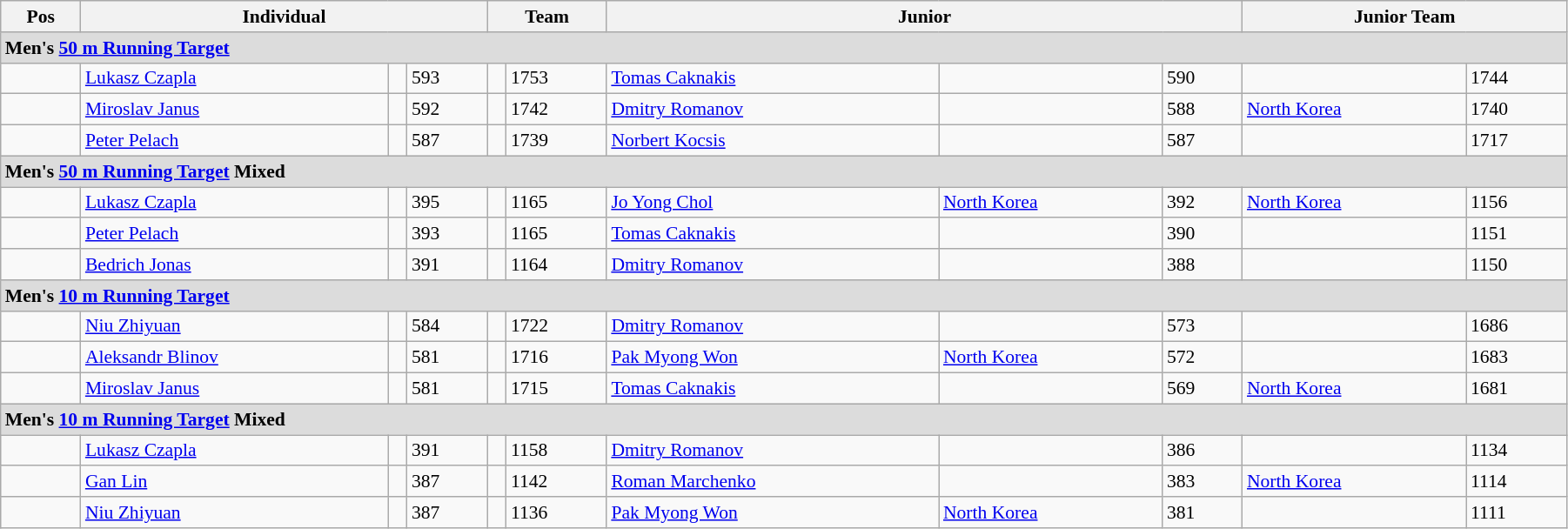<table class=wikitable style="width:95%; font-size: 90%;">
<tr>
<th>Pos</th>
<th colspan=3>Individual</th>
<th colspan=2>Team</th>
<th colspan=3>Junior</th>
<th colspan=3>Junior Team</th>
</tr>
<tr>
<td colspan=11 style="background:#dcdcdc"><strong>Men's <a href='#'>50 m Running Target</a></strong></td>
</tr>
<tr>
<td></td>
<td><a href='#'>Lukasz Czapla</a></td>
<td></td>
<td>593</td>
<td></td>
<td>1753</td>
<td><a href='#'>Tomas Caknakis</a></td>
<td></td>
<td>590</td>
<td></td>
<td>1744</td>
</tr>
<tr>
<td></td>
<td><a href='#'>Miroslav Janus</a></td>
<td></td>
<td>592</td>
<td></td>
<td>1742</td>
<td><a href='#'>Dmitry Romanov</a></td>
<td></td>
<td>588</td>
<td> <a href='#'>North Korea</a></td>
<td>1740</td>
</tr>
<tr>
<td></td>
<td><a href='#'>Peter Pelach</a></td>
<td></td>
<td>587</td>
<td></td>
<td>1739</td>
<td><a href='#'>Norbert Kocsis</a></td>
<td></td>
<td>587</td>
<td></td>
<td>1717</td>
</tr>
<tr>
<td colspan=11 style="background:#dcdcdc"><strong>Men's <a href='#'>50 m Running Target</a> Mixed</strong></td>
</tr>
<tr>
<td></td>
<td><a href='#'>Lukasz Czapla</a></td>
<td></td>
<td>395</td>
<td></td>
<td>1165</td>
<td><a href='#'>Jo Yong Chol</a></td>
<td> <a href='#'>North Korea</a></td>
<td>392</td>
<td> <a href='#'>North Korea</a></td>
<td>1156</td>
</tr>
<tr>
<td></td>
<td><a href='#'>Peter Pelach</a></td>
<td></td>
<td>393</td>
<td></td>
<td>1165</td>
<td><a href='#'>Tomas Caknakis</a></td>
<td></td>
<td>390</td>
<td></td>
<td>1151</td>
</tr>
<tr>
<td></td>
<td><a href='#'>Bedrich Jonas</a></td>
<td></td>
<td>391</td>
<td></td>
<td>1164</td>
<td><a href='#'>Dmitry Romanov</a></td>
<td></td>
<td>388</td>
<td></td>
<td>1150</td>
</tr>
<tr>
<td colspan=11 style="background:#dcdcdc"><strong>Men's <a href='#'>10 m Running Target</a></strong></td>
</tr>
<tr>
<td></td>
<td><a href='#'>Niu Zhiyuan</a></td>
<td></td>
<td>584</td>
<td></td>
<td>1722</td>
<td><a href='#'>Dmitry Romanov</a></td>
<td></td>
<td>573</td>
<td></td>
<td>1686</td>
</tr>
<tr>
<td></td>
<td><a href='#'>Aleksandr Blinov</a></td>
<td></td>
<td>581</td>
<td></td>
<td>1716</td>
<td><a href='#'>Pak Myong Won</a></td>
<td> <a href='#'>North Korea</a></td>
<td>572</td>
<td></td>
<td>1683</td>
</tr>
<tr>
<td></td>
<td><a href='#'>Miroslav Janus</a></td>
<td></td>
<td>581</td>
<td></td>
<td>1715</td>
<td><a href='#'>Tomas Caknakis</a></td>
<td></td>
<td>569</td>
<td> <a href='#'>North Korea</a></td>
<td>1681</td>
</tr>
<tr>
<td colspan=11 style="background:#dcdcdc"><strong>Men's <a href='#'>10 m Running Target</a> Mixed</strong></td>
</tr>
<tr>
<td></td>
<td><a href='#'>Lukasz Czapla</a></td>
<td></td>
<td>391</td>
<td></td>
<td>1158</td>
<td><a href='#'>Dmitry Romanov</a></td>
<td></td>
<td>386</td>
<td></td>
<td>1134</td>
</tr>
<tr>
<td></td>
<td><a href='#'>Gan Lin</a></td>
<td></td>
<td>387</td>
<td></td>
<td>1142</td>
<td><a href='#'>Roman Marchenko</a></td>
<td></td>
<td>383</td>
<td> <a href='#'>North Korea</a></td>
<td>1114</td>
</tr>
<tr>
<td></td>
<td><a href='#'>Niu Zhiyuan</a></td>
<td></td>
<td>387</td>
<td></td>
<td>1136</td>
<td><a href='#'>Pak Myong Won</a></td>
<td> <a href='#'>North Korea</a></td>
<td>381</td>
<td></td>
<td>1111</td>
</tr>
</table>
